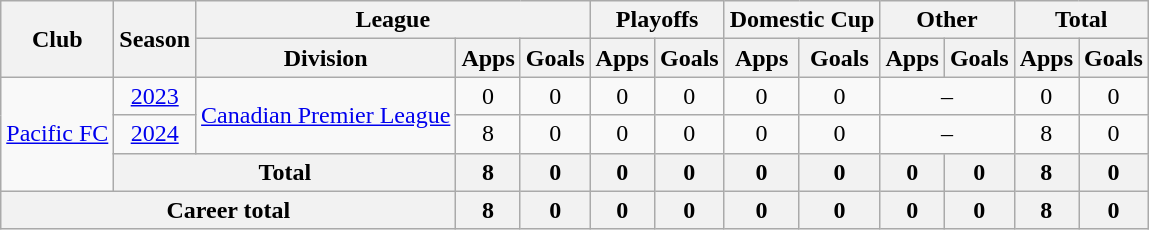<table class="wikitable" style="text-align: center">
<tr>
<th rowspan="2">Club</th>
<th rowspan="2">Season</th>
<th colspan="3">League</th>
<th colspan="2">Playoffs</th>
<th colspan="2">Domestic Cup</th>
<th colspan="2">Other</th>
<th colspan="2">Total</th>
</tr>
<tr>
<th>Division</th>
<th>Apps</th>
<th>Goals</th>
<th>Apps</th>
<th>Goals</th>
<th>Apps</th>
<th>Goals</th>
<th>Apps</th>
<th>Goals</th>
<th>Apps</th>
<th>Goals</th>
</tr>
<tr>
<td rowspan=3><a href='#'>Pacific FC</a></td>
<td><a href='#'>2023</a></td>
<td rowspan=2><a href='#'>Canadian Premier League</a></td>
<td>0</td>
<td>0</td>
<td>0</td>
<td>0</td>
<td>0</td>
<td>0</td>
<td colspan="2">–</td>
<td>0</td>
<td>0</td>
</tr>
<tr>
<td><a href='#'>2024</a></td>
<td>8</td>
<td>0</td>
<td>0</td>
<td>0</td>
<td>0</td>
<td>0</td>
<td colspan="2">–</td>
<td>8</td>
<td>0</td>
</tr>
<tr>
<th colspan="2">Total</th>
<th>8</th>
<th>0</th>
<th>0</th>
<th>0</th>
<th>0</th>
<th>0</th>
<th>0</th>
<th>0</th>
<th>8</th>
<th>0</th>
</tr>
<tr>
<th colspan="3"><strong>Career total</strong></th>
<th>8</th>
<th>0</th>
<th>0</th>
<th>0</th>
<th>0</th>
<th>0</th>
<th>0</th>
<th>0</th>
<th>8</th>
<th>0</th>
</tr>
</table>
